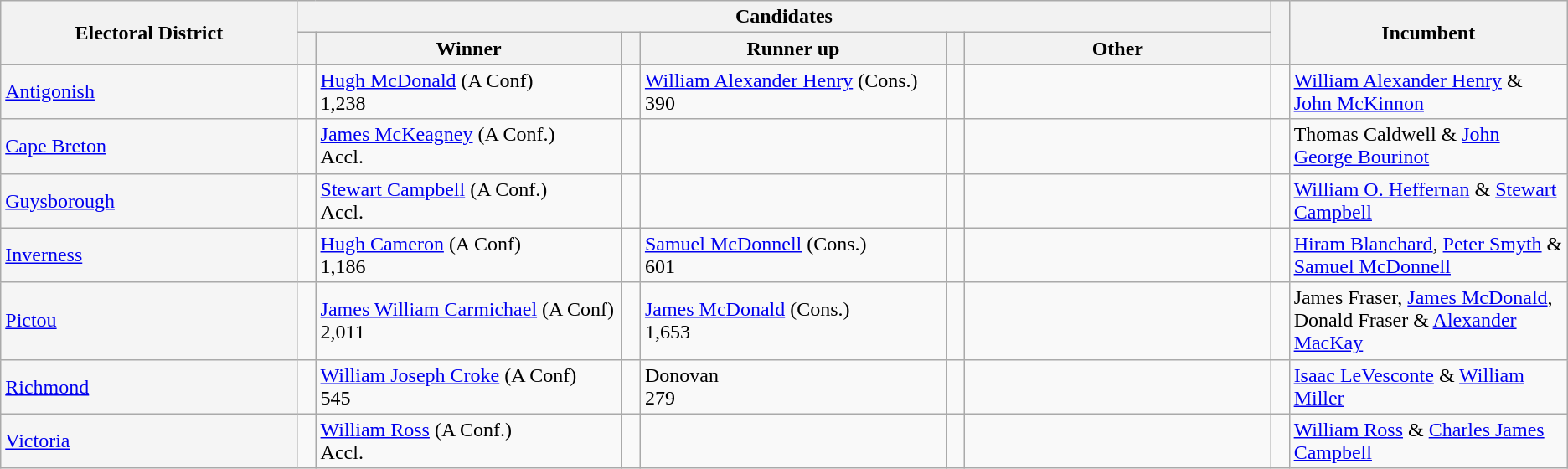<table class="wikitable">
<tr>
<th width=16% rowspan=2>Electoral District</th>
<th colspan=6>Candidates</th>
<th width=1% rowspan=2> </th>
<th width=15% rowspan=2>Incumbent</th>
</tr>
<tr>
<th width=1%> </th>
<th width=16.5%>Winner</th>
<th width=1%> </th>
<th width=16.5%>Runner up</th>
<th width=1%> </th>
<th width=16.5%>Other</th>
</tr>
<tr>
<td style="background:whitesmoke;"><a href='#'>Antigonish</a></td>
<td></td>
<td><a href='#'>Hugh McDonald</a> (A Conf)<br> 1,238</td>
<td></td>
<td><a href='#'>William Alexander Henry</a> (Cons.) <br> 390</td>
<td></td>
<td></td>
<td></td>
<td><a href='#'>William Alexander Henry</a> & <a href='#'>John McKinnon</a></td>
</tr>
<tr>
<td style="background:whitesmoke;"><a href='#'>Cape Breton</a></td>
<td></td>
<td><a href='#'>James McKeagney</a> (A Conf.) <br> Accl.</td>
<td></td>
<td></td>
<td></td>
<td></td>
<td></td>
<td>Thomas Caldwell & <a href='#'>John George Bourinot</a></td>
</tr>
<tr>
<td style="background:whitesmoke;"><a href='#'>Guysborough</a></td>
<td></td>
<td><a href='#'>Stewart Campbell</a> (A Conf.) <br> Accl.</td>
<td></td>
<td></td>
<td></td>
<td></td>
<td></td>
<td><a href='#'>William O. Heffernan</a> & <a href='#'>Stewart Campbell</a></td>
</tr>
<tr>
<td style="background:whitesmoke;"><a href='#'>Inverness</a></td>
<td></td>
<td><a href='#'>Hugh Cameron</a> (A Conf)<br> 1,186</td>
<td></td>
<td><a href='#'>Samuel McDonnell</a> (Cons.) <br> 601</td>
<td></td>
<td></td>
<td></td>
<td><a href='#'>Hiram Blanchard</a>, <a href='#'>Peter Smyth</a> & <a href='#'>Samuel McDonnell</a></td>
</tr>
<tr>
<td style="background:whitesmoke;"><a href='#'>Pictou</a></td>
<td></td>
<td><a href='#'>James William Carmichael</a> (A Conf)<br> 2,011</td>
<td></td>
<td><a href='#'>James McDonald</a> (Cons.) <br> 1,653</td>
<td></td>
<td></td>
<td></td>
<td>James Fraser, <a href='#'>James McDonald</a>, Donald Fraser & <a href='#'>Alexander MacKay</a></td>
</tr>
<tr>
<td style="background:whitesmoke;"><a href='#'>Richmond</a></td>
<td></td>
<td><a href='#'>William Joseph Croke</a> (A Conf)<br> 545</td>
<td></td>
<td>Donovan <br> 279</td>
<td></td>
<td></td>
<td></td>
<td><a href='#'>Isaac LeVesconte</a> & <a href='#'>William Miller</a></td>
</tr>
<tr>
<td style="background:whitesmoke;"><a href='#'>Victoria</a></td>
<td></td>
<td><a href='#'>William Ross</a> (A Conf.) <br> Accl.</td>
<td></td>
<td></td>
<td></td>
<td></td>
<td></td>
<td><a href='#'>William Ross</a> & <a href='#'>Charles James Campbell</a></td>
</tr>
</table>
